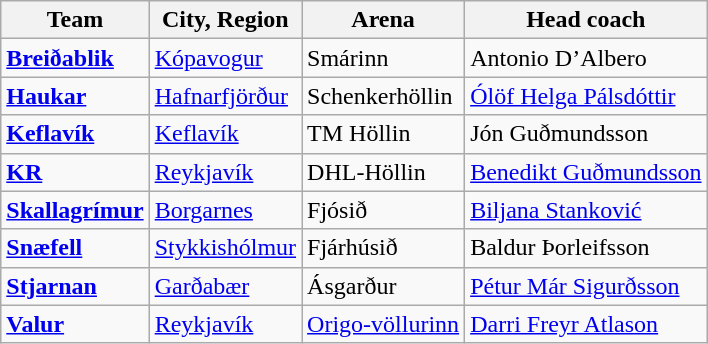<table class="wikitable">
<tr>
<th>Team</th>
<th>City, Region</th>
<th>Arena</th>
<th>Head coach</th>
</tr>
<tr>
<td><strong><a href='#'>Breiðablik</a></strong></td>
<td><a href='#'>Kópavogur</a></td>
<td>Smárinn</td>
<td> Antonio D’Albero</td>
</tr>
<tr>
<td><strong><a href='#'>Haukar</a> </strong></td>
<td><a href='#'>Hafnarfjörður</a></td>
<td>Schenkerhöllin</td>
<td> <a href='#'>Ólöf Helga Pálsdóttir</a></td>
</tr>
<tr>
<td><strong><a href='#'>Keflavík</a></strong></td>
<td><a href='#'>Keflavík</a></td>
<td>TM Höllin</td>
<td> Jón Guðmundsson</td>
</tr>
<tr>
<td><strong><a href='#'>KR</a></strong></td>
<td><a href='#'>Reykjavík</a></td>
<td>DHL-Höllin</td>
<td> <a href='#'>Benedikt Guðmundsson</a></td>
</tr>
<tr>
<td><strong><a href='#'>Skallagrímur</a></strong></td>
<td><a href='#'>Borgarnes</a></td>
<td>Fjósið</td>
<td> <a href='#'>Biljana Stanković</a></td>
</tr>
<tr>
<td><strong><a href='#'>Snæfell</a></strong></td>
<td><a href='#'>Stykkishólmur</a></td>
<td>Fjárhúsið</td>
<td> Baldur Þorleifsson</td>
</tr>
<tr>
<td><strong><a href='#'>Stjarnan</a></strong></td>
<td><a href='#'>Garðabær</a></td>
<td>Ásgarður</td>
<td> <a href='#'>Pétur Már Sigurðsson</a></td>
</tr>
<tr>
<td><strong><a href='#'>Valur</a> </strong></td>
<td><a href='#'>Reykjavík</a></td>
<td><a href='#'>Origo-völlurinn</a></td>
<td> <a href='#'>Darri Freyr Atlason</a></td>
</tr>
</table>
